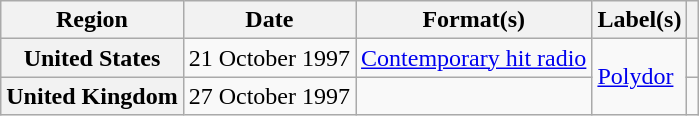<table class="wikitable plainrowheaders">
<tr>
<th scope="col">Region</th>
<th scope="col">Date</th>
<th scope="col">Format(s)</th>
<th scope="col">Label(s)</th>
<th scope="col"></th>
</tr>
<tr>
<th scope="row">United States</th>
<td>21 October 1997</td>
<td><a href='#'>Contemporary hit radio</a></td>
<td rowspan="2"><a href='#'>Polydor</a></td>
<td></td>
</tr>
<tr>
<th scope="row">United Kingdom</th>
<td>27 October 1997</td>
<td></td>
<td></td>
</tr>
</table>
